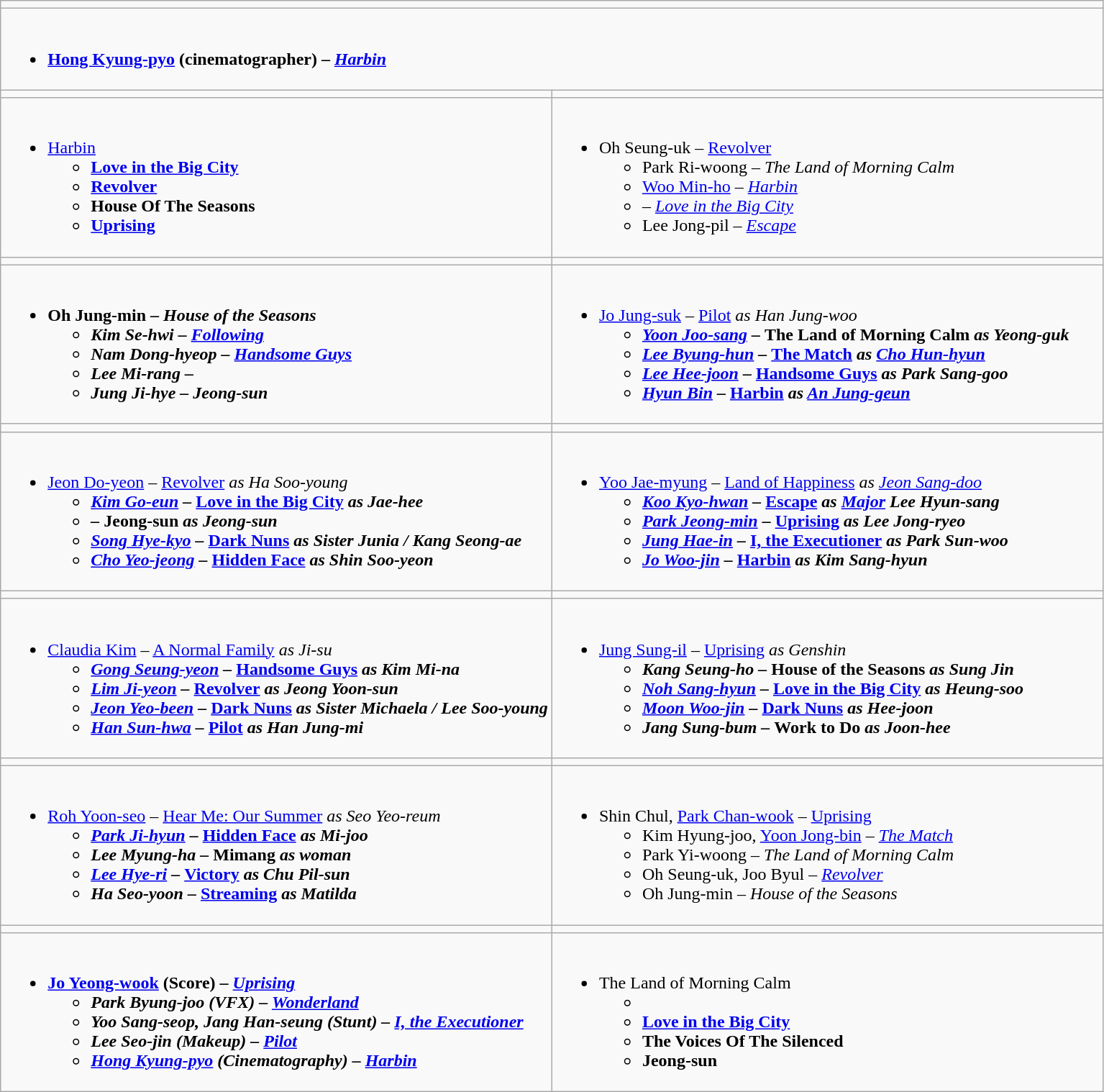<table class="wikitable">
<tr>
<td colspan="2" style="width:100%"></td>
</tr>
<tr>
<td colspan="2" style="vertical-align:top"><br><ul><li><strong><a href='#'>Hong Kyung-pyo</a> (cinematographer) – <em><a href='#'>Harbin</a><strong><em></li></ul></td>
</tr>
<tr>
<td style="width:50%"></td>
<td style="width:50%"></td>
</tr>
<tr>
<td style="vertical-align:top"><br><ul><li></em></strong><a href='#'>Harbin</a><strong><em><ul><li></em><a href='#'>Love in the Big City</a><em></li><li></em><a href='#'>Revolver</a><em></li><li></em>House Of The Seasons<em></li><li></em><a href='#'>Uprising</a><em></li></ul></li></ul></td>
<td style="vertical-align:top"><br><ul><li></strong>Oh Seung-uk – </em><a href='#'>Revolver</a></em></strong><ul><li>Park Ri-woong – <em>The Land of Morning Calm</em></li><li><a href='#'>Woo Min-ho</a> – <em><a href='#'>Harbin</a></em></li><li> – <em><a href='#'>Love in the Big City</a></em></li><li>Lee Jong-pil – <em><a href='#'>Escape</a></em></li></ul></li></ul></td>
</tr>
<tr>
<td style="width:50%"></td>
<td style="width:50%"></td>
</tr>
<tr>
<td style="vertical-align:top"><br><ul><li><strong>Oh Jung-min – <em>House of the Seasons<strong><em><ul><li>Kim Se-hwi – </em><a href='#'>Following</a><em></li><li>Nam Dong-hyeop – </em><a href='#'>Handsome Guys</a><em></li><li>Lee Mi-rang – </em><em></li><li>Jung Ji-hye – </em>Jeong-sun<em></li></ul></li></ul></td>
<td style="vertical-align:top"><br><ul><li></strong><a href='#'>Jo Jung-suk</a> – </em><a href='#'>Pilot</a><em> as Han Jung-woo<strong><ul><li><a href='#'>Yoon Joo-sang</a> – </em>The Land of Morning Calm<em> as Yeong-guk</li><li><a href='#'>Lee Byung-hun</a> – </em><a href='#'>The Match</a><em> as <a href='#'>Cho Hun-hyun</a></li><li><a href='#'>Lee Hee-joon</a> – </em><a href='#'>Handsome Guys</a><em> as Park Sang-goo</li><li><a href='#'>Hyun Bin</a> – </em><a href='#'>Harbin</a><em> as <a href='#'>An Jung-geun</a></li></ul></li></ul></td>
</tr>
<tr>
<td style="width:50%"></td>
<td style="width:50%"></td>
</tr>
<tr>
<td style="vertical-align:top"><br><ul><li></strong><a href='#'>Jeon Do-yeon</a> – </em><a href='#'>Revolver</a><em> as Ha Soo-young<strong><ul><li><a href='#'>Kim Go-eun</a> – </em><a href='#'>Love in the Big City</a><em> as Jae-hee</li><li> – </em>Jeong-sun<em> as Jeong-sun</li><li><a href='#'>Song Hye-kyo</a> – </em><a href='#'>Dark Nuns</a><em> as Sister Junia / Kang Seong-ae</li><li><a href='#'>Cho Yeo-jeong</a> – </em><a href='#'>Hidden Face</a><em> as Shin Soo-yeon</li></ul></li></ul></td>
<td style="vertical-align:top"><br><ul><li></strong><a href='#'>Yoo Jae-myung</a> – </em><a href='#'>Land of Happiness</a><em> as <a href='#'>Jeon Sang-doo</a><strong><ul><li><a href='#'>Koo Kyo-hwan</a> – </em><a href='#'>Escape</a><em> as <a href='#'>Major</a> Lee Hyun-sang</li><li><a href='#'>Park Jeong-min</a> – </em><a href='#'>Uprising</a><em> as  Lee Jong-ryeo</li><li><a href='#'>Jung Hae-in</a> – </em><a href='#'>I, the Executioner</a><em> as Park Sun-woo</li><li><a href='#'>Jo Woo-jin</a> – </em><a href='#'>Harbin</a><em> as Kim Sang-hyun</li></ul></li></ul></td>
</tr>
<tr>
<td style="width:50%"></td>
<td style="width:50%"></td>
</tr>
<tr>
<td style="vertical-align:top"><br><ul><li></strong><a href='#'>Claudia Kim</a> – </em><a href='#'>A Normal Family</a><em> as Ji-su<strong><ul><li><a href='#'>Gong Seung-yeon</a> – </em><a href='#'>Handsome Guys</a><em> as Kim Mi-na</li><li><a href='#'>Lim Ji-yeon</a> – </em><a href='#'>Revolver</a><em> as Jeong Yoon-sun</li><li><a href='#'>Jeon Yeo-been</a> – </em><a href='#'>Dark Nuns</a><em> as Sister Michaela / Lee Soo-young</li><li><a href='#'>Han Sun-hwa</a> – </em><a href='#'>Pilot</a><em> as Han Jung-mi</li></ul></li></ul></td>
<td style="vertical-align:top"><br><ul><li></strong><a href='#'>Jung Sung-il</a> – </em><a href='#'>Uprising</a><em> as Genshin<strong><ul><li>Kang Seung-ho – </em>House of the Seasons<em> as Sung Jin</li><li><a href='#'>Noh Sang-hyun</a> – </em><a href='#'>Love in the Big City</a><em> as Heung-soo</li><li><a href='#'>Moon Woo-jin</a> – </em><a href='#'>Dark Nuns</a><em> as Hee-joon</li><li>Jang Sung-bum – </em>Work to Do<em> as Joon-hee</li></ul></li></ul></td>
</tr>
<tr>
<td style="width:50%"></td>
<td style="width:50%"></td>
</tr>
<tr>
<td style="vertical-align:top"><br><ul><li></strong><a href='#'>Roh Yoon-seo</a> – </em><a href='#'>Hear Me: Our Summer</a><em> as Seo Yeo-reum<strong><ul><li><a href='#'>Park Ji-hyun</a> – </em><a href='#'>Hidden Face</a><em> as Mi-joo</li><li>Lee Myung-ha – </em>Mimang<em> as woman</li><li><a href='#'>Lee Hye-ri</a> – </em><a href='#'>Victory</a><em> as Chu Pil-sun</li><li>Ha Seo-yoon – </em><a href='#'>Streaming</a><em> as Matilda</li></ul></li></ul></td>
<td style="vertical-align:top"><br><ul><li></strong>Shin Chul, <a href='#'>Park Chan-wook</a> – </em><a href='#'>Uprising</a></em></strong><ul><li>Kim Hyung-joo, <a href='#'>Yoon Jong-bin</a> – <em><a href='#'>The Match</a></em></li><li>Park Yi-woong – <em>The Land of Morning Calm</em></li><li>Oh Seung-uk, Joo Byul – <em><a href='#'>Revolver</a></em></li><li>Oh Jung-min – <em>House of the Seasons</em></li></ul></li></ul></td>
</tr>
<tr>
<td style="width:50%"></td>
<td style="width:50%"></td>
</tr>
<tr>
<td style="vertical-align:top"><br><ul><li><strong><a href='#'>Jo Yeong-wook</a> (Score) – <em><a href='#'>Uprising</a><strong><em><ul><li>Park Byung-joo (VFX) – </em><a href='#'>Wonderland</a><em></li><li>Yoo Sang-seop, Jang Han-seung (Stunt) – </em><a href='#'>I, the Executioner</a><em></li><li>Lee Seo-jin (Makeup) – </em><a href='#'>Pilot</a><em></li><li><a href='#'>Hong Kyung-pyo</a> (Cinematography) – </em><a href='#'>Harbin</a><em></li></ul></li></ul></td>
<td colspan="2" style="vertical-align:top"><br><ul><li></em></strong>The Land of Morning Calm<strong><em><ul><li></em><em></li><li></em><a href='#'>Love in the Big City</a><em></li><li></em>The Voices Of The Silenced<em></li><li></em>Jeong-sun<em></li></ul></li></ul></td>
</tr>
</table>
